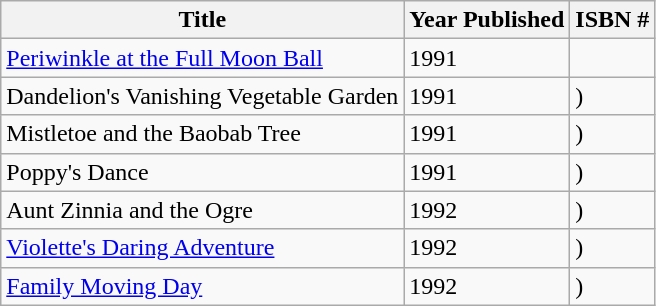<table class="wikitable">
<tr>
<th>Title</th>
<th>Year Published</th>
<th>ISBN #</th>
</tr>
<tr>
<td><a href='#'>Periwinkle at the Full Moon Ball</a></td>
<td>1991</td>
<td></td>
</tr>
<tr>
<td>Dandelion's Vanishing Vegetable Garden</td>
<td>1991</td>
<td>)</td>
</tr>
<tr>
<td>Mistletoe and the Baobab Tree</td>
<td>1991</td>
<td>)</td>
</tr>
<tr>
<td>Poppy's Dance</td>
<td>1991</td>
<td>)</td>
</tr>
<tr>
<td>Aunt Zinnia and the Ogre</td>
<td>1992</td>
<td>)</td>
</tr>
<tr>
<td><a href='#'>Violette's Daring Adventure</a></td>
<td>1992</td>
<td>)</td>
</tr>
<tr>
<td><a href='#'>Family Moving Day</a></td>
<td>1992</td>
<td>)</td>
</tr>
</table>
